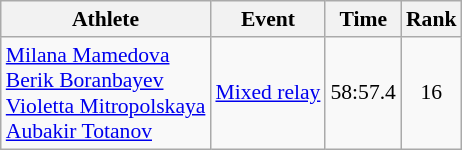<table class="wikitable" style="font-size:90%">
<tr>
<th>Athlete</th>
<th>Event</th>
<th>Time</th>
<th>Rank</th>
</tr>
<tr align=center>
<td align=left><a href='#'>Milana Mamedova</a><br><a href='#'>Berik Boranbayev</a><br><a href='#'>Violetta Mitropolskaya</a><br><a href='#'>Aubakir Totanov</a></td>
<td align=left><a href='#'>Mixed relay</a></td>
<td>58:57.4</td>
<td>16</td>
</tr>
</table>
